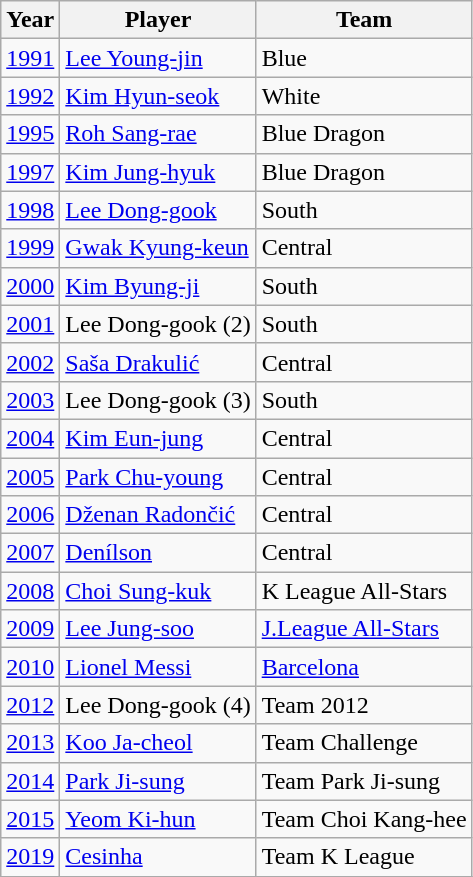<table class="wikitable">
<tr>
<th>Year</th>
<th>Player</th>
<th>Team</th>
</tr>
<tr>
<td align="center"><a href='#'>1991</a></td>
<td> <a href='#'>Lee Young-jin</a></td>
<td>Blue</td>
</tr>
<tr>
<td align="center"><a href='#'>1992</a></td>
<td> <a href='#'>Kim Hyun-seok</a></td>
<td>White</td>
</tr>
<tr>
<td align="center"><a href='#'>1995</a></td>
<td> <a href='#'>Roh Sang-rae</a></td>
<td>Blue Dragon</td>
</tr>
<tr>
<td align="center"><a href='#'>1997</a></td>
<td> <a href='#'>Kim Jung-hyuk</a></td>
<td>Blue Dragon</td>
</tr>
<tr>
<td align="center"><a href='#'>1998</a></td>
<td> <a href='#'>Lee Dong-gook</a></td>
<td>South</td>
</tr>
<tr>
<td align="center"><a href='#'>1999</a></td>
<td> <a href='#'>Gwak Kyung-keun</a></td>
<td>Central</td>
</tr>
<tr>
<td align="center"><a href='#'>2000</a></td>
<td> <a href='#'>Kim Byung-ji</a></td>
<td>South</td>
</tr>
<tr>
<td align="center"><a href='#'>2001</a></td>
<td> Lee Dong-gook (2)</td>
<td>South</td>
</tr>
<tr>
<td align="center"><a href='#'>2002</a></td>
<td> <a href='#'>Saša Drakulić</a></td>
<td>Central</td>
</tr>
<tr>
<td align="center"><a href='#'>2003</a></td>
<td> Lee Dong-gook (3)</td>
<td>South</td>
</tr>
<tr>
<td align="center"><a href='#'>2004</a></td>
<td> <a href='#'>Kim Eun-jung</a></td>
<td>Central</td>
</tr>
<tr>
<td align="center"><a href='#'>2005</a></td>
<td> <a href='#'>Park Chu-young</a></td>
<td>Central</td>
</tr>
<tr>
<td align="center"><a href='#'>2006</a></td>
<td> <a href='#'>Dženan Radončić</a></td>
<td>Central</td>
</tr>
<tr>
<td align="center"><a href='#'>2007</a></td>
<td> <a href='#'>Denílson</a></td>
<td>Central</td>
</tr>
<tr>
<td align="center"><a href='#'>2008</a></td>
<td> <a href='#'>Choi Sung-kuk</a></td>
<td>K League All-Stars</td>
</tr>
<tr>
<td align="center"><a href='#'>2009</a></td>
<td> <a href='#'>Lee Jung-soo</a></td>
<td><a href='#'>J.League All-Stars</a></td>
</tr>
<tr>
<td align="center"><a href='#'>2010</a></td>
<td> <a href='#'>Lionel Messi</a></td>
<td><a href='#'>Barcelona</a></td>
</tr>
<tr>
<td align="center"><a href='#'>2012</a></td>
<td> Lee Dong-gook (4)</td>
<td>Team 2012</td>
</tr>
<tr>
<td align="center"><a href='#'>2013</a></td>
<td> <a href='#'>Koo Ja-cheol</a></td>
<td>Team Challenge</td>
</tr>
<tr>
<td align="center"><a href='#'>2014</a></td>
<td> <a href='#'>Park Ji-sung</a></td>
<td>Team Park Ji-sung</td>
</tr>
<tr>
<td align="center"><a href='#'>2015</a></td>
<td> <a href='#'>Yeom Ki-hun</a></td>
<td>Team Choi Kang-hee</td>
</tr>
<tr>
<td align="center"><a href='#'>2019</a></td>
<td> <a href='#'>Cesinha</a></td>
<td>Team K League</td>
</tr>
<tr>
</tr>
</table>
